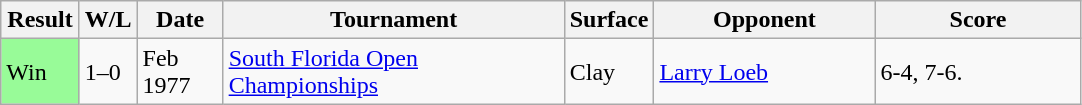<table class="sortable wikitable">
<tr>
<th style="width:45px">Result</th>
<th style="width:30px" class="unsortable">W/L</th>
<th style="width:50px">Date</th>
<th style="width:220px">Tournament</th>
<th style="width:50px">Surface</th>
<th style="width:140px">Opponent</th>
<th style="width:130px" class="unsortable">Score</th>
</tr>
<tr>
<td style="background: #98fb98;">Win</td>
<td>1–0</td>
<td>Feb 1977</td>
<td><a href='#'>South Florida Open Championships</a></td>
<td>Clay</td>
<td> <a href='#'>Larry Loeb</a></td>
<td>6-4, 7-6.</td>
</tr>
</table>
